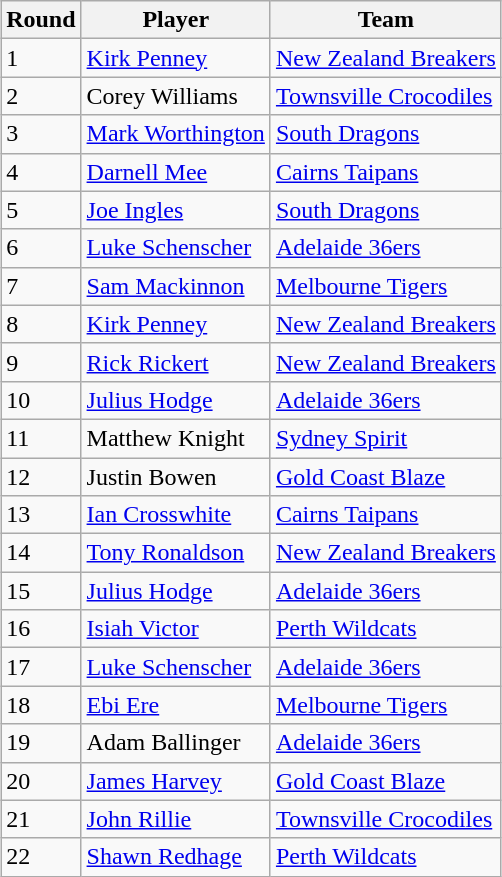<table style="margin:auto;"  class="wikitable">
<tr>
<th>Round</th>
<th>Player</th>
<th>Team</th>
</tr>
<tr>
<td>1</td>
<td><a href='#'>Kirk Penney</a></td>
<td><a href='#'>New Zealand Breakers</a></td>
</tr>
<tr>
<td>2</td>
<td>Corey Williams</td>
<td><a href='#'>Townsville Crocodiles</a></td>
</tr>
<tr>
<td>3</td>
<td><a href='#'>Mark Worthington</a></td>
<td><a href='#'>South Dragons</a></td>
</tr>
<tr>
<td>4</td>
<td><a href='#'>Darnell Mee</a></td>
<td><a href='#'>Cairns Taipans</a></td>
</tr>
<tr>
<td>5</td>
<td><a href='#'>Joe Ingles</a></td>
<td><a href='#'>South Dragons</a></td>
</tr>
<tr>
<td>6</td>
<td><a href='#'>Luke Schenscher</a></td>
<td><a href='#'>Adelaide 36ers</a></td>
</tr>
<tr>
<td>7</td>
<td><a href='#'>Sam Mackinnon</a></td>
<td><a href='#'>Melbourne Tigers</a></td>
</tr>
<tr>
<td>8</td>
<td><a href='#'>Kirk Penney</a></td>
<td><a href='#'>New Zealand Breakers</a></td>
</tr>
<tr>
<td>9</td>
<td><a href='#'>Rick Rickert</a></td>
<td><a href='#'>New Zealand Breakers</a></td>
</tr>
<tr>
<td>10</td>
<td><a href='#'>Julius Hodge</a></td>
<td><a href='#'>Adelaide 36ers</a></td>
</tr>
<tr>
<td>11</td>
<td>Matthew Knight</td>
<td><a href='#'>Sydney Spirit</a></td>
</tr>
<tr>
<td>12</td>
<td>Justin Bowen</td>
<td><a href='#'>Gold Coast Blaze</a></td>
</tr>
<tr>
<td>13</td>
<td><a href='#'>Ian Crosswhite</a></td>
<td><a href='#'>Cairns Taipans</a></td>
</tr>
<tr>
<td>14</td>
<td><a href='#'>Tony Ronaldson</a></td>
<td><a href='#'>New Zealand Breakers</a></td>
</tr>
<tr>
<td>15</td>
<td><a href='#'>Julius Hodge</a></td>
<td><a href='#'>Adelaide 36ers</a></td>
</tr>
<tr>
<td>16</td>
<td><a href='#'>Isiah Victor</a></td>
<td><a href='#'>Perth Wildcats</a></td>
</tr>
<tr>
<td>17</td>
<td><a href='#'>Luke Schenscher</a></td>
<td><a href='#'>Adelaide 36ers</a></td>
</tr>
<tr>
<td>18</td>
<td><a href='#'>Ebi Ere</a></td>
<td><a href='#'>Melbourne Tigers</a></td>
</tr>
<tr>
<td>19</td>
<td>Adam Ballinger</td>
<td><a href='#'>Adelaide 36ers</a></td>
</tr>
<tr>
<td>20</td>
<td><a href='#'>James Harvey</a></td>
<td><a href='#'>Gold Coast Blaze</a></td>
</tr>
<tr>
<td>21</td>
<td><a href='#'>John Rillie</a></td>
<td><a href='#'>Townsville Crocodiles</a></td>
</tr>
<tr>
<td>22</td>
<td><a href='#'>Shawn Redhage</a></td>
<td><a href='#'>Perth Wildcats</a></td>
</tr>
</table>
